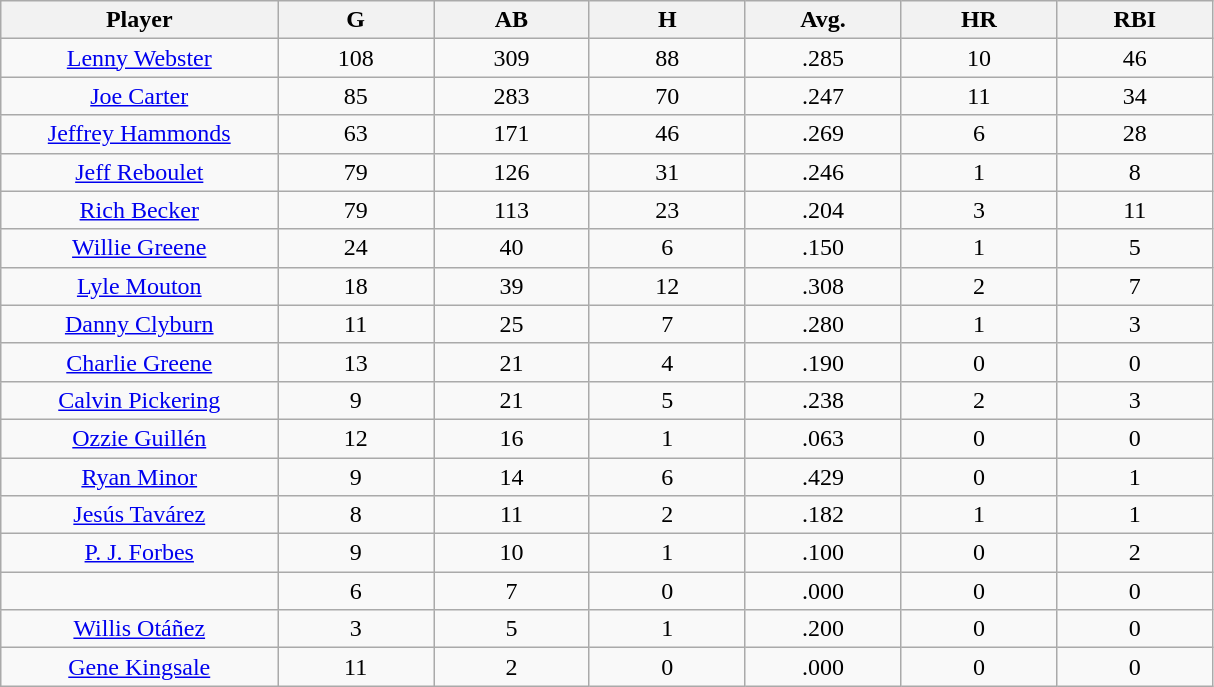<table class="wikitable sortable">
<tr>
<th bgcolor="#DDDDFF" width="16%">Player</th>
<th bgcolor="#DDDDFF" width="9%">G</th>
<th bgcolor="#DDDDFF" width="9%">AB</th>
<th bgcolor="#DDDDFF" width="9%">H</th>
<th bgcolor="#DDDDFF" width="9%">Avg.</th>
<th bgcolor="#DDDDFF" width="9%">HR</th>
<th bgcolor="#DDDDFF" width="9%">RBI</th>
</tr>
<tr align="center">
<td><a href='#'>Lenny Webster</a></td>
<td>108</td>
<td>309</td>
<td>88</td>
<td>.285</td>
<td>10</td>
<td>46</td>
</tr>
<tr align="center">
<td><a href='#'>Joe Carter</a></td>
<td>85</td>
<td>283</td>
<td>70</td>
<td>.247</td>
<td>11</td>
<td>34</td>
</tr>
<tr align="center">
<td><a href='#'>Jeffrey Hammonds</a></td>
<td>63</td>
<td>171</td>
<td>46</td>
<td>.269</td>
<td>6</td>
<td>28</td>
</tr>
<tr align=center>
<td><a href='#'>Jeff Reboulet</a></td>
<td>79</td>
<td>126</td>
<td>31</td>
<td>.246</td>
<td>1</td>
<td>8</td>
</tr>
<tr align=center>
<td><a href='#'>Rich Becker</a></td>
<td>79</td>
<td>113</td>
<td>23</td>
<td>.204</td>
<td>3</td>
<td>11</td>
</tr>
<tr align="center">
<td><a href='#'>Willie Greene</a></td>
<td>24</td>
<td>40</td>
<td>6</td>
<td>.150</td>
<td>1</td>
<td>5</td>
</tr>
<tr align="center">
<td><a href='#'>Lyle Mouton</a></td>
<td>18</td>
<td>39</td>
<td>12</td>
<td>.308</td>
<td>2</td>
<td>7</td>
</tr>
<tr align="center">
<td><a href='#'>Danny Clyburn</a></td>
<td>11</td>
<td>25</td>
<td>7</td>
<td>.280</td>
<td>1</td>
<td>3</td>
</tr>
<tr align=center>
<td><a href='#'>Charlie Greene</a></td>
<td>13</td>
<td>21</td>
<td>4</td>
<td>.190</td>
<td>0</td>
<td>0</td>
</tr>
<tr align="center">
<td><a href='#'>Calvin Pickering</a></td>
<td>9</td>
<td>21</td>
<td>5</td>
<td>.238</td>
<td>2</td>
<td>3</td>
</tr>
<tr align=center>
<td><a href='#'>Ozzie Guillén</a></td>
<td>12</td>
<td>16</td>
<td>1</td>
<td>.063</td>
<td>0</td>
<td>0</td>
</tr>
<tr align="center">
<td><a href='#'>Ryan Minor</a></td>
<td>9</td>
<td>14</td>
<td>6</td>
<td>.429</td>
<td>0</td>
<td>1</td>
</tr>
<tr align=center>
<td><a href='#'>Jesús Tavárez</a></td>
<td>8</td>
<td>11</td>
<td>2</td>
<td>.182</td>
<td>1</td>
<td>1</td>
</tr>
<tr align=center>
<td><a href='#'>P. J. Forbes</a></td>
<td>9</td>
<td>10</td>
<td>1</td>
<td>.100</td>
<td>0</td>
<td>2</td>
</tr>
<tr align="center">
<td></td>
<td>6</td>
<td>7</td>
<td>0</td>
<td>.000</td>
<td>0</td>
<td>0</td>
</tr>
<tr align="center">
<td><a href='#'>Willis Otáñez</a></td>
<td>3</td>
<td>5</td>
<td>1</td>
<td>.200</td>
<td>0</td>
<td>0</td>
</tr>
<tr align="center">
<td><a href='#'>Gene Kingsale</a></td>
<td>11</td>
<td>2</td>
<td>0</td>
<td>.000</td>
<td>0</td>
<td>0</td>
</tr>
</table>
